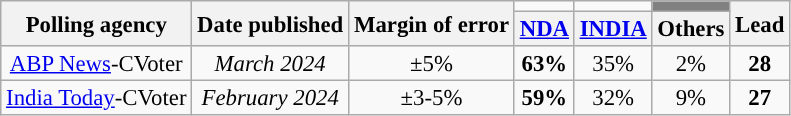<table class="wikitable sortable" style="text-align:center;font-size:95%;line-height:16px">
<tr>
<th rowspan="2">Polling agency</th>
<th rowspan="2">Date published</th>
<th rowspan="2">Margin of error</th>
<td></td>
<td></td>
<td bgcolor="grey"></td>
<th rowspan="2">Lead</th>
</tr>
<tr>
<th><a href='#'>NDA</a></th>
<th><a href='#'>INDIA</a></th>
<th>Others</th>
</tr>
<tr>
<td><a href='#'>ABP News</a>-CVoter</td>
<td><em>March 2024</em></td>
<td>±5%</td>
<td bgcolor=><strong>63%</strong></td>
<td>35%</td>
<td>2%</td>
<td bgcolor=><strong>28</strong></td>
</tr>
<tr>
<td><a href='#'>India Today</a>-CVoter</td>
<td><em>February 2024</em></td>
<td>±3-5%</td>
<td><strong>59%</strong></td>
<td>32%</td>
<td>9%</td>
<td><strong>27</strong></td>
</tr>
</table>
